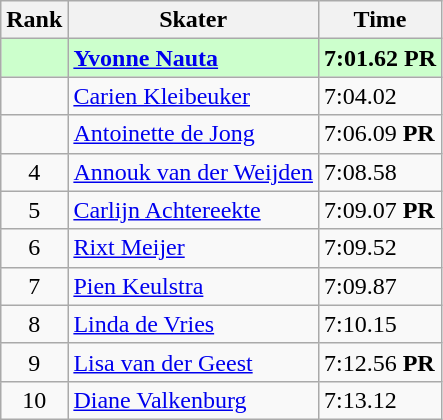<table class="wikitable">
<tr>
<th>Rank</th>
<th>Skater</th>
<th>Time</th>
</tr>
<tr bgcolor=ccffcc>
<td align="center"></td>
<td><strong><a href='#'>Yvonne Nauta</a></strong></td>
<td><strong>7:01.62 PR</strong></td>
</tr>
<tr>
<td align="center"></td>
<td><a href='#'>Carien Kleibeuker</a></td>
<td>7:04.02</td>
</tr>
<tr>
<td align="center"></td>
<td><a href='#'>Antoinette de Jong</a></td>
<td>7:06.09 <strong>PR</strong></td>
</tr>
<tr>
<td align="center">4</td>
<td><a href='#'>Annouk van der Weijden</a></td>
<td>7:08.58</td>
</tr>
<tr>
<td align="center">5</td>
<td><a href='#'>Carlijn Achtereekte</a></td>
<td>7:09.07 <strong>PR</strong></td>
</tr>
<tr>
<td align="center">6</td>
<td><a href='#'>Rixt Meijer</a></td>
<td>7:09.52</td>
</tr>
<tr>
<td align="center">7</td>
<td><a href='#'>Pien Keulstra</a></td>
<td>7:09.87</td>
</tr>
<tr>
<td align="center">8</td>
<td><a href='#'>Linda de Vries</a></td>
<td>7:10.15</td>
</tr>
<tr>
<td align="center">9</td>
<td><a href='#'>Lisa van der Geest</a></td>
<td>7:12.56 <strong>PR</strong></td>
</tr>
<tr>
<td align="center">10</td>
<td><a href='#'>Diane Valkenburg</a></td>
<td>7:13.12</td>
</tr>
</table>
